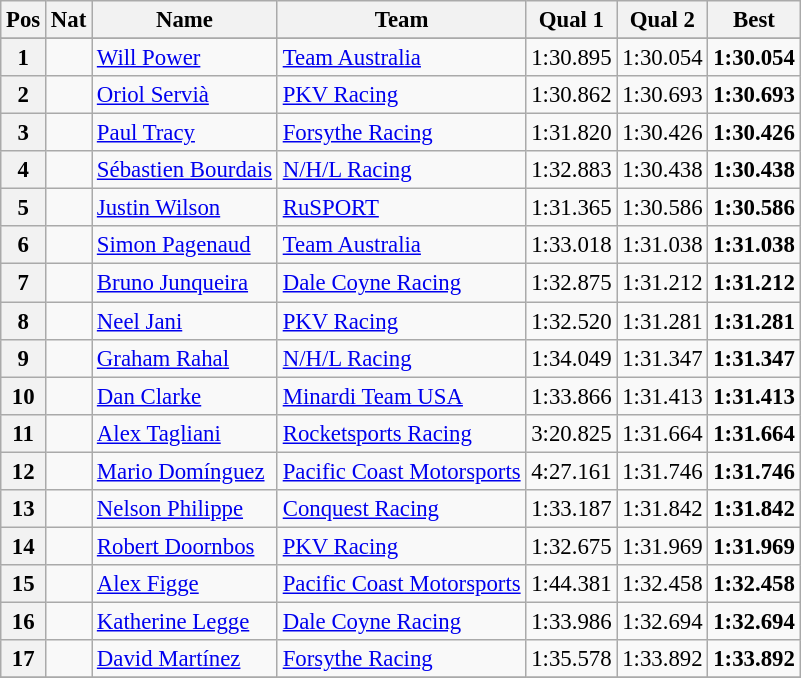<table class="wikitable" style="font-size: 95%;">
<tr>
<th>Pos</th>
<th>Nat</th>
<th>Name</th>
<th>Team</th>
<th>Qual 1</th>
<th>Qual 2</th>
<th>Best</th>
</tr>
<tr>
</tr>
<tr>
<th>1</th>
<td></td>
<td><a href='#'>Will Power</a></td>
<td><a href='#'>Team Australia</a></td>
<td>1:30.895</td>
<td>1:30.054</td>
<td><strong>1:30.054</strong></td>
</tr>
<tr>
<th>2</th>
<td></td>
<td><a href='#'>Oriol Servià</a></td>
<td><a href='#'>PKV Racing</a></td>
<td>1:30.862</td>
<td>1:30.693</td>
<td><strong>1:30.693</strong></td>
</tr>
<tr>
<th>3</th>
<td></td>
<td><a href='#'>Paul Tracy</a></td>
<td><a href='#'>Forsythe Racing</a></td>
<td>1:31.820</td>
<td>1:30.426</td>
<td><strong>1:30.426</strong></td>
</tr>
<tr>
<th>4</th>
<td></td>
<td><a href='#'>Sébastien Bourdais</a></td>
<td><a href='#'>N/H/L Racing</a></td>
<td>1:32.883</td>
<td>1:30.438</td>
<td><strong>1:30.438</strong></td>
</tr>
<tr>
<th>5</th>
<td></td>
<td><a href='#'>Justin Wilson</a></td>
<td><a href='#'>RuSPORT</a></td>
<td>1:31.365</td>
<td>1:30.586</td>
<td><strong>1:30.586</strong></td>
</tr>
<tr>
<th>6</th>
<td></td>
<td><a href='#'>Simon Pagenaud</a></td>
<td><a href='#'>Team Australia</a></td>
<td>1:33.018</td>
<td>1:31.038</td>
<td><strong>1:31.038</strong></td>
</tr>
<tr>
<th>7</th>
<td></td>
<td><a href='#'>Bruno Junqueira</a></td>
<td><a href='#'>Dale Coyne Racing</a></td>
<td>1:32.875</td>
<td>1:31.212</td>
<td><strong>1:31.212</strong></td>
</tr>
<tr>
<th>8</th>
<td></td>
<td><a href='#'>Neel Jani</a></td>
<td><a href='#'>PKV Racing</a></td>
<td>1:32.520</td>
<td>1:31.281</td>
<td><strong>1:31.281</strong></td>
</tr>
<tr>
<th>9</th>
<td></td>
<td><a href='#'>Graham Rahal</a></td>
<td><a href='#'>N/H/L Racing</a></td>
<td>1:34.049</td>
<td>1:31.347</td>
<td><strong>1:31.347</strong></td>
</tr>
<tr>
<th>10</th>
<td></td>
<td><a href='#'>Dan Clarke</a></td>
<td><a href='#'>Minardi Team USA</a></td>
<td>1:33.866</td>
<td>1:31.413</td>
<td><strong>1:31.413</strong></td>
</tr>
<tr>
<th>11</th>
<td></td>
<td><a href='#'>Alex Tagliani</a></td>
<td><a href='#'>Rocketsports Racing</a></td>
<td>3:20.825</td>
<td>1:31.664</td>
<td><strong>1:31.664</strong></td>
</tr>
<tr>
<th>12</th>
<td></td>
<td><a href='#'>Mario Domínguez</a></td>
<td><a href='#'>Pacific Coast Motorsports</a></td>
<td>4:27.161</td>
<td>1:31.746</td>
<td><strong>1:31.746</strong></td>
</tr>
<tr>
<th>13</th>
<td></td>
<td><a href='#'>Nelson Philippe</a></td>
<td><a href='#'>Conquest Racing</a></td>
<td>1:33.187</td>
<td>1:31.842</td>
<td><strong>1:31.842</strong></td>
</tr>
<tr>
<th>14</th>
<td></td>
<td><a href='#'>Robert Doornbos</a></td>
<td><a href='#'>PKV Racing</a></td>
<td>1:32.675</td>
<td>1:31.969</td>
<td><strong>1:31.969</strong></td>
</tr>
<tr>
<th>15</th>
<td></td>
<td><a href='#'>Alex Figge</a></td>
<td><a href='#'>Pacific Coast Motorsports</a></td>
<td>1:44.381</td>
<td>1:32.458</td>
<td><strong>1:32.458</strong></td>
</tr>
<tr>
<th>16</th>
<td></td>
<td><a href='#'>Katherine Legge</a></td>
<td><a href='#'>Dale Coyne Racing</a></td>
<td>1:33.986</td>
<td>1:32.694</td>
<td><strong>1:32.694</strong></td>
</tr>
<tr>
<th>17</th>
<td></td>
<td><a href='#'>David Martínez</a></td>
<td><a href='#'>Forsythe Racing</a></td>
<td>1:35.578</td>
<td>1:33.892</td>
<td><strong>1:33.892</strong></td>
</tr>
<tr>
</tr>
</table>
